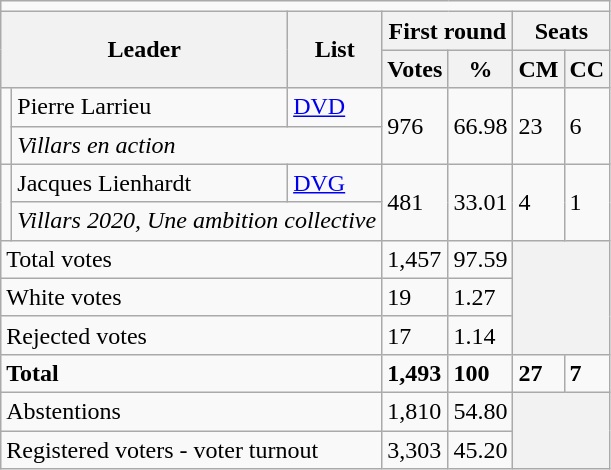<table class="wikitable">
<tr>
<td colspan="7"></td>
</tr>
<tr>
<th colspan="2" rowspan="2">Leader</th>
<th rowspan="2">List</th>
<th colspan="2">First round</th>
<th colspan="2">Seats</th>
</tr>
<tr>
<th>Votes</th>
<th>%</th>
<th>CM</th>
<th>CC</th>
</tr>
<tr>
<td rowspan="2" bgcolor=></td>
<td>Pierre Larrieu</td>
<td><a href='#'>DVD</a></td>
<td rowspan="2">976</td>
<td rowspan="2">66.98</td>
<td rowspan="2">23</td>
<td rowspan="2">6</td>
</tr>
<tr>
<td colspan="2"><em>Villars en action</em></td>
</tr>
<tr>
<td rowspan="2" bgcolor=></td>
<td>Jacques Lienhardt</td>
<td><a href='#'>DVG</a></td>
<td rowspan="2">481</td>
<td rowspan="2">33.01</td>
<td rowspan="2">4</td>
<td rowspan="2">1</td>
</tr>
<tr>
<td colspan="2"><em>Villars 2020, Une ambition collective</em></td>
</tr>
<tr>
<td colspan="3">Total votes</td>
<td>1,457</td>
<td>97.59</td>
<th colspan="2" rowspan="3"></th>
</tr>
<tr>
<td colspan="3">White votes</td>
<td>19</td>
<td>1.27</td>
</tr>
<tr>
<td colspan="3">Rejected votes</td>
<td>17</td>
<td>1.14</td>
</tr>
<tr>
<td colspan="3"><strong>Total</strong></td>
<td><strong>1,493</strong></td>
<td><strong>100</strong></td>
<td><strong>27</strong></td>
<td><strong>7</strong></td>
</tr>
<tr>
<td colspan="3">Abstentions</td>
<td>1,810</td>
<td>54.80</td>
<th colspan="2" rowspan="2"></th>
</tr>
<tr>
<td colspan="3">Registered voters - voter turnout</td>
<td>3,303</td>
<td>45.20</td>
</tr>
</table>
